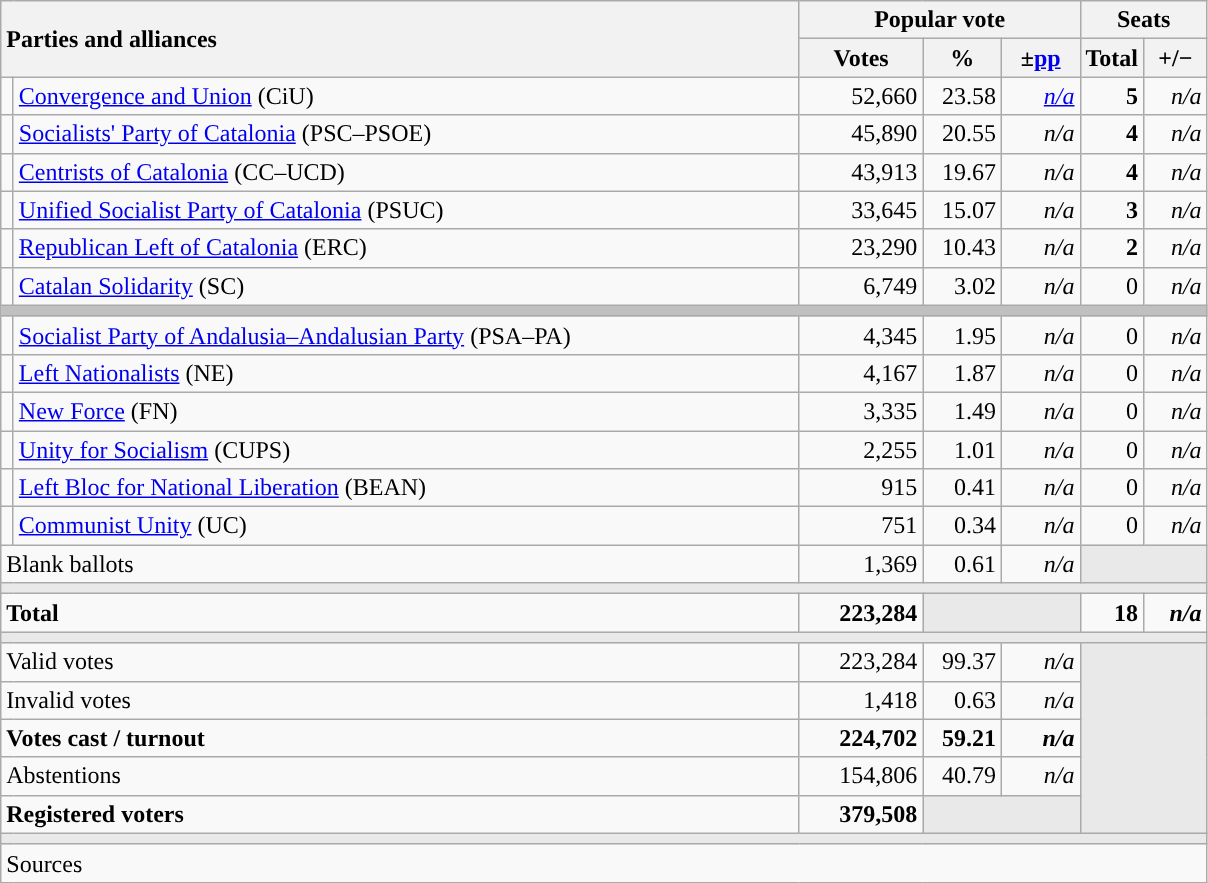<table class="wikitable" style="text-align:right;">
<tr>
<th style="text-align:left;" rowspan="2" colspan="2" width="525">Parties and alliances</th>
<th colspan="3">Popular vote</th>
<th colspan="2">Seats</th>
</tr>
<tr>
<th width="75">Votes</th>
<th width="45">%</th>
<th width="45">±<a href='#'>pp</a></th>
<th width="35">Total</th>
<th width="35">+/−</th>
</tr>
<tr>
<td width="1" style="color:inherit;background:"></td>
<td align="left"><a href='#'>Convergence and Union</a> (CiU)</td>
<td>52,660</td>
<td>23.58</td>
<td><em><a href='#'>n/a</a></em></td>
<td><strong>5</strong></td>
<td><em>n/a</em></td>
</tr>
<tr>
<td style="color:inherit;background:"></td>
<td align="left"><a href='#'>Socialists' Party of Catalonia</a> (PSC–PSOE)</td>
<td>45,890</td>
<td>20.55</td>
<td><em>n/a</em></td>
<td><strong>4</strong></td>
<td><em>n/a</em></td>
</tr>
<tr>
<td style="color:inherit;background:"></td>
<td align="left"><a href='#'>Centrists of Catalonia</a> (CC–UCD)</td>
<td>43,913</td>
<td>19.67</td>
<td><em>n/a</em></td>
<td><strong>4</strong></td>
<td><em>n/a</em></td>
</tr>
<tr>
<td style="color:inherit;background:"></td>
<td align="left"><a href='#'>Unified Socialist Party of Catalonia</a> (PSUC)</td>
<td>33,645</td>
<td>15.07</td>
<td><em>n/a</em></td>
<td><strong>3</strong></td>
<td><em>n/a</em></td>
</tr>
<tr>
<td style="color:inherit;background:"></td>
<td align="left"><a href='#'>Republican Left of Catalonia</a> (ERC)</td>
<td>23,290</td>
<td>10.43</td>
<td><em>n/a</em></td>
<td><strong>2</strong></td>
<td><em>n/a</em></td>
</tr>
<tr>
<td style="color:inherit;background:"></td>
<td align="left"><a href='#'>Catalan Solidarity</a> (SC)</td>
<td>6,749</td>
<td>3.02</td>
<td><em>n/a</em></td>
<td>0</td>
<td><em>n/a</em></td>
</tr>
<tr>
<td colspan="7" bgcolor="#C0C0C0"></td>
</tr>
<tr>
<td style="color:inherit;background:"></td>
<td align="left"><a href='#'>Socialist Party of Andalusia–Andalusian Party</a> (PSA–PA)</td>
<td>4,345</td>
<td>1.95</td>
<td><em>n/a</em></td>
<td>0</td>
<td><em>n/a</em></td>
</tr>
<tr>
<td style="color:inherit;background:"></td>
<td align="left"><a href='#'>Left Nationalists</a> (NE)</td>
<td>4,167</td>
<td>1.87</td>
<td><em>n/a</em></td>
<td>0</td>
<td><em>n/a</em></td>
</tr>
<tr>
<td style="color:inherit;background:"></td>
<td align="left"><a href='#'>New Force</a> (FN)</td>
<td>3,335</td>
<td>1.49</td>
<td><em>n/a</em></td>
<td>0</td>
<td><em>n/a</em></td>
</tr>
<tr>
<td style="color:inherit;background:"></td>
<td align="left"><a href='#'>Unity for Socialism</a> (CUPS)</td>
<td>2,255</td>
<td>1.01</td>
<td><em>n/a</em></td>
<td>0</td>
<td><em>n/a</em></td>
</tr>
<tr>
<td style="color:inherit;background:"></td>
<td align="left"><a href='#'>Left Bloc for National Liberation</a> (BEAN)</td>
<td>915</td>
<td>0.41</td>
<td><em>n/a</em></td>
<td>0</td>
<td><em>n/a</em></td>
</tr>
<tr>
<td style="color:inherit;background:"></td>
<td align="left"><a href='#'>Communist Unity</a> (UC)</td>
<td>751</td>
<td>0.34</td>
<td><em>n/a</em></td>
<td>0</td>
<td><em>n/a</em></td>
</tr>
<tr>
<td align="left" colspan="2">Blank ballots</td>
<td>1,369</td>
<td>0.61</td>
<td><em>n/a</em></td>
<td bgcolor="#E9E9E9" colspan="2"></td>
</tr>
<tr>
<td colspan="7" bgcolor="#E9E9E9"></td>
</tr>
<tr style="font-weight:bold;">
<td align="left" colspan="2">Total</td>
<td>223,284</td>
<td bgcolor="#E9E9E9" colspan="2"></td>
<td>18</td>
<td><em>n/a</em></td>
</tr>
<tr>
<td colspan="7" bgcolor="#E9E9E9"></td>
</tr>
<tr>
<td align="left" colspan="2">Valid votes</td>
<td>223,284</td>
<td>99.37</td>
<td><em>n/a</em></td>
<td bgcolor="#E9E9E9" colspan="2" rowspan="5"></td>
</tr>
<tr>
<td align="left" colspan="2">Invalid votes</td>
<td>1,418</td>
<td>0.63</td>
<td><em>n/a</em></td>
</tr>
<tr style="font-weight:bold;">
<td align="left" colspan="2">Votes cast / turnout</td>
<td>224,702</td>
<td>59.21</td>
<td><em>n/a</em></td>
</tr>
<tr>
<td align="left" colspan="2">Abstentions</td>
<td>154,806</td>
<td>40.79</td>
<td><em>n/a</em></td>
</tr>
<tr style="font-weight:bold;">
<td align="left" colspan="2">Registered voters</td>
<td>379,508</td>
<td bgcolor="#E9E9E9" colspan="2"></td>
</tr>
<tr>
<td colspan="7" bgcolor="#E9E9E9"></td>
</tr>
<tr>
<td align="left" colspan="7">Sources</td>
</tr>
</table>
